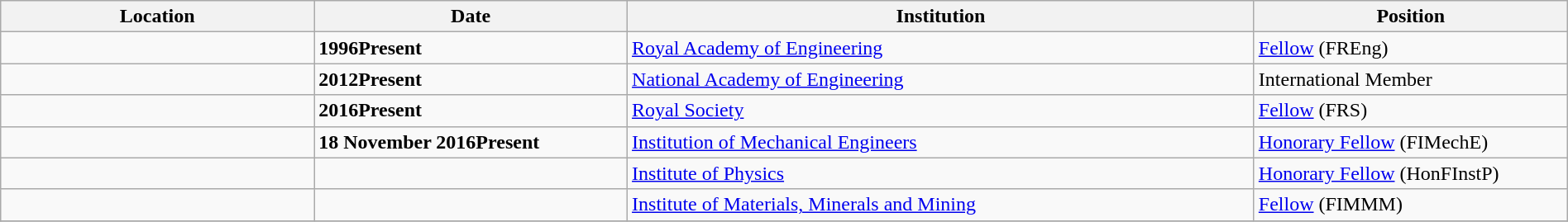<table class="wikitable" style="width:100%;">
<tr>
<th style="width:20%;">Location</th>
<th style="width:20%;">Date</th>
<th style="width:40%;">Institution</th>
<th style="width:20%;">Position</th>
</tr>
<tr>
<td></td>
<td><strong>1996Present</strong></td>
<td><a href='#'>Royal Academy of Engineering</a></td>
<td><a href='#'>Fellow</a> (FREng)</td>
</tr>
<tr>
<td></td>
<td><strong>2012Present</strong></td>
<td><a href='#'>National Academy of Engineering</a></td>
<td>International Member</td>
</tr>
<tr>
<td></td>
<td><strong>2016Present</strong></td>
<td><a href='#'>Royal Society</a></td>
<td><a href='#'>Fellow</a> (FRS)</td>
</tr>
<tr>
<td></td>
<td><strong>18 November 2016Present</strong></td>
<td><a href='#'>Institution of Mechanical Engineers</a></td>
<td><a href='#'>Honorary Fellow</a> (FIMechE)</td>
</tr>
<tr>
<td></td>
<td></td>
<td><a href='#'>Institute of Physics</a></td>
<td><a href='#'>Honorary Fellow</a> (HonFInstP)</td>
</tr>
<tr>
<td></td>
<td></td>
<td><a href='#'>Institute of Materials, Minerals and Mining</a></td>
<td><a href='#'>Fellow</a> (FIMMM)</td>
</tr>
<tr>
</tr>
</table>
